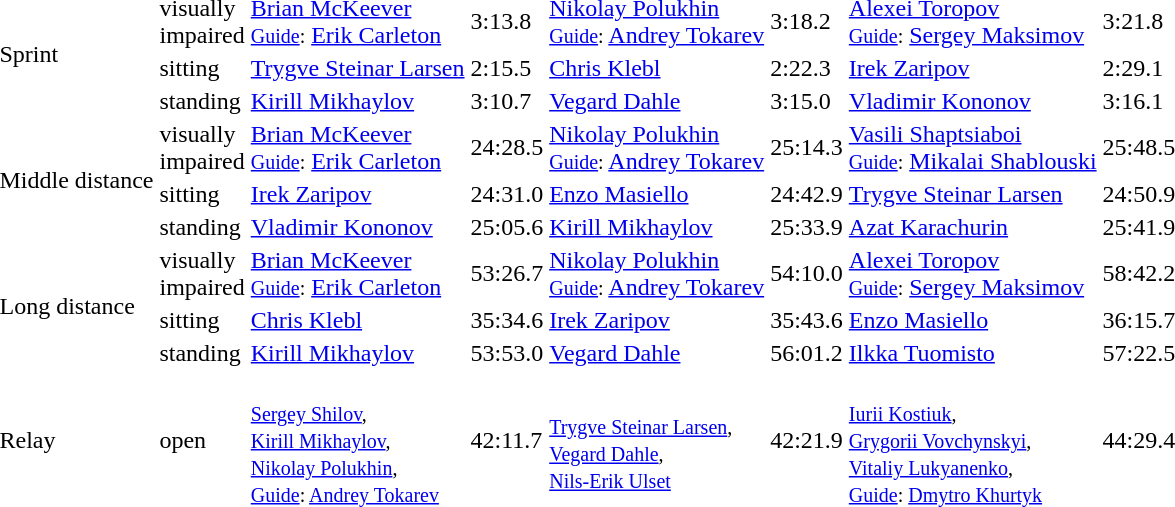<table>
<tr>
<td rowspan="3">Sprint<br></td>
<td>visually <br>impaired</td>
<td><a href='#'>Brian McKeever</a><br><small><a href='#'>Guide</a>:</small> <a href='#'>Erik Carleton</a><br><small></small></td>
<td>3:13.8</td>
<td><a href='#'>Nikolay Polukhin</a><br><small><a href='#'>Guide</a>:</small> <a href='#'>Andrey Tokarev</a><br><small></small></td>
<td>3:18.2</td>
<td><a href='#'>Alexei Toropov</a><br><small><a href='#'>Guide</a>:</small> <a href='#'>Sergey Maksimov</a><br><small></small></td>
<td>3:21.8</td>
</tr>
<tr>
<td>sitting</td>
<td><a href='#'>Trygve Steinar Larsen</a><br><small></small></td>
<td>2:15.5</td>
<td><a href='#'>Chris Klebl</a><br><small></small></td>
<td>2:22.3</td>
<td><a href='#'>Irek Zaripov</a><br><small></small></td>
<td>2:29.1</td>
</tr>
<tr>
<td>standing</td>
<td><a href='#'>Kirill Mikhaylov</a><br><small></small></td>
<td>3:10.7</td>
<td><a href='#'>Vegard Dahle</a><br><small></small></td>
<td>3:15.0</td>
<td><a href='#'>Vladimir Kononov</a><br><small></small></td>
<td>3:16.1</td>
</tr>
<tr>
<td rowspan="3">Middle distance<br></td>
<td>visually <br>impaired</td>
<td><a href='#'>Brian McKeever</a><br><small><a href='#'>Guide</a>:</small> <a href='#'>Erik Carleton</a><br><small></small></td>
<td>24:28.5</td>
<td><a href='#'>Nikolay Polukhin</a><br><small><a href='#'>Guide</a>:</small> <a href='#'>Andrey Tokarev</a><br><small></small></td>
<td>25:14.3</td>
<td><a href='#'>Vasili Shaptsiaboi</a><br><small><a href='#'>Guide</a>:</small> <a href='#'>Mikalai Shablouski</a><br><small></small></td>
<td>25:48.5</td>
</tr>
<tr>
<td>sitting</td>
<td><a href='#'>Irek Zaripov</a><br><small></small></td>
<td>24:31.0</td>
<td><a href='#'>Enzo Masiello</a><br><small></small></td>
<td>24:42.9</td>
<td><a href='#'>Trygve Steinar Larsen</a><br><small></small></td>
<td>24:50.9</td>
</tr>
<tr>
<td>standing</td>
<td><a href='#'>Vladimir Kononov</a><br><small></small></td>
<td>25:05.6</td>
<td><a href='#'>Kirill Mikhaylov</a><br><small></small></td>
<td>25:33.9</td>
<td><a href='#'>Azat Karachurin</a><br><small></small></td>
<td>25:41.9</td>
</tr>
<tr>
<td rowspan="3">Long distance<br></td>
<td>visually <br>impaired</td>
<td><a href='#'>Brian McKeever</a><br><small><a href='#'>Guide</a>:</small> <a href='#'>Erik Carleton</a><br><small></small></td>
<td>53:26.7</td>
<td><a href='#'>Nikolay Polukhin</a><br><small><a href='#'>Guide</a>:</small> <a href='#'>Andrey Tokarev</a><br><small></small></td>
<td>54:10.0</td>
<td><a href='#'>Alexei Toropov</a><br><small><a href='#'>Guide</a>:</small> <a href='#'>Sergey Maksimov</a><br><small></small></td>
<td>58:42.2</td>
</tr>
<tr>
<td>sitting</td>
<td><a href='#'>Chris Klebl</a><br><small></small></td>
<td>35:34.6</td>
<td><a href='#'>Irek Zaripov</a><br><small></small></td>
<td>35:43.6</td>
<td><a href='#'>Enzo Masiello</a><br><small></small></td>
<td>36:15.7</td>
</tr>
<tr>
<td>standing</td>
<td><a href='#'>Kirill Mikhaylov</a><br><small></small></td>
<td>53:53.0</td>
<td><a href='#'>Vegard Dahle</a><br><small></small></td>
<td>56:01.2</td>
<td><a href='#'>Ilkka Tuomisto</a><br><small></small></td>
<td>57:22.5</td>
</tr>
<tr>
<td>Relay <br></td>
<td>open</td>
<td><br><small><a href='#'>Sergey Shilov</a>,<br><a href='#'>Kirill Mikhaylov</a>,<br><a href='#'>Nikolay Polukhin</a>,<br><a href='#'>Guide</a>: <a href='#'>Andrey Tokarev</a></small></td>
<td>42:11.7</td>
<td><br><small><a href='#'>Trygve Steinar Larsen</a>,<br><a href='#'>Vegard Dahle</a>,<br><a href='#'>Nils-Erik Ulset</a></small></td>
<td>42:21.9</td>
<td><br><small><a href='#'>Iurii Kostiuk</a>,<br><a href='#'>Grygorii Vovchynskyi</a>,<br><a href='#'>Vitaliy Lukyanenko</a>,<br><a href='#'>Guide</a>: <a href='#'>Dmytro Khurtyk</a></small></td>
<td>44:29.4</td>
</tr>
</table>
